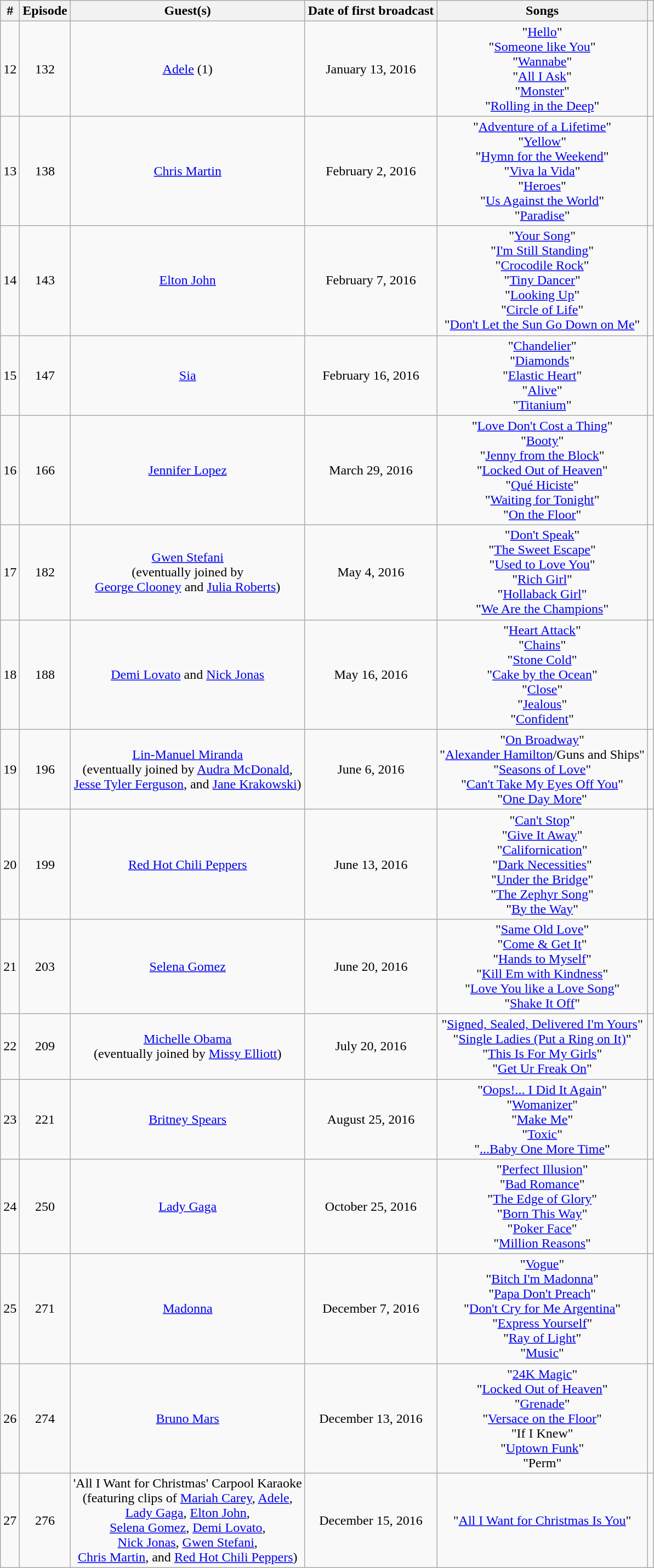<table class="wikitable" style="text-align:center">
<tr>
<th>#</th>
<th>Episode</th>
<th>Guest(s)</th>
<th>Date of first broadcast</th>
<th>Songs</th>
<th></th>
</tr>
<tr>
<td>12</td>
<td>132</td>
<td><a href='#'>Adele</a> (1)</td>
<td>January 13, 2016</td>
<td>"<a href='#'>Hello</a>" <br> "<a href='#'>Someone like You</a>" <br> "<a href='#'>Wannabe</a>" <br> "<a href='#'>All I Ask</a>" <br> "<a href='#'>Monster</a>" <br> "<a href='#'>Rolling in the Deep</a>"</td>
<td></td>
</tr>
<tr>
<td>13</td>
<td>138</td>
<td><a href='#'>Chris Martin</a></td>
<td>February 2, 2016</td>
<td>"<a href='#'>Adventure of a Lifetime</a>" <br> "<a href='#'>Yellow</a>" <br> "<a href='#'>Hymn for the Weekend</a>" <br> "<a href='#'>Viva la Vida</a>" <br> "<a href='#'>Heroes</a>" <br> "<a href='#'>Us Against the World</a>" <br> "<a href='#'>Paradise</a>"</td>
<td></td>
</tr>
<tr>
<td>14</td>
<td>143</td>
<td><a href='#'>Elton John</a></td>
<td>February 7, 2016</td>
<td>"<a href='#'>Your Song</a>" <br> "<a href='#'>I'm Still Standing</a>" <br> "<a href='#'>Crocodile Rock</a>" <br> "<a href='#'>Tiny Dancer</a>" <br> "<a href='#'>Looking Up</a>" <br> "<a href='#'>Circle of Life</a>" <br> "<a href='#'>Don't Let the Sun Go Down on Me</a>"</td>
<td></td>
</tr>
<tr>
<td>15</td>
<td>147</td>
<td><a href='#'>Sia</a></td>
<td>February 16, 2016</td>
<td>"<a href='#'>Chandelier</a>" <br> "<a href='#'>Diamonds</a>" <br> "<a href='#'>Elastic Heart</a>" <br> "<a href='#'>Alive</a>" <br> "<a href='#'>Titanium</a>"</td>
<td></td>
</tr>
<tr>
<td>16</td>
<td>166</td>
<td><a href='#'>Jennifer Lopez</a></td>
<td>March 29, 2016</td>
<td>"<a href='#'>Love Don't Cost a Thing</a>" <br> "<a href='#'>Booty</a>" <br> "<a href='#'>Jenny from the Block</a>" <br> "<a href='#'>Locked Out of Heaven</a>" <br> "<a href='#'>Qué Hiciste</a>" <br> "<a href='#'>Waiting for Tonight</a>" <br> "<a href='#'>On the Floor</a>"</td>
<td></td>
</tr>
<tr>
<td>17</td>
<td>182</td>
<td><a href='#'>Gwen Stefani</a><br>(eventually joined by<br><a href='#'>George Clooney</a> and <a href='#'>Julia Roberts</a>)</td>
<td>May 4, 2016</td>
<td>"<a href='#'>Don't Speak</a>" <br> "<a href='#'>The Sweet Escape</a>" <br> "<a href='#'>Used to Love You</a>" <br> "<a href='#'>Rich Girl</a>" <br> "<a href='#'>Hollaback Girl</a>" <br> "<a href='#'>We Are the Champions</a>"</td>
<td></td>
</tr>
<tr>
<td>18</td>
<td>188</td>
<td><a href='#'>Demi Lovato</a> and <a href='#'>Nick Jonas</a></td>
<td>May 16, 2016</td>
<td>"<a href='#'>Heart Attack</a>" <br> "<a href='#'>Chains</a>" <br> "<a href='#'>Stone Cold</a>" <br> "<a href='#'>Cake by the Ocean</a>" <br> "<a href='#'>Close</a>" <br> "<a href='#'>Jealous</a>" <br> "<a href='#'>Confident</a>"</td>
<td></td>
</tr>
<tr>
<td>19</td>
<td>196</td>
<td><a href='#'>Lin-Manuel Miranda</a><br> (eventually joined by <a href='#'>Audra McDonald</a>, <br><a href='#'>Jesse Tyler Ferguson</a>, and <a href='#'>Jane Krakowski</a>)</td>
<td>June 6, 2016</td>
<td>"<a href='#'>On Broadway</a>" <br> "<a href='#'>Alexander Hamilton</a>/Guns and Ships" <br> "<a href='#'>Seasons of Love</a>" <br> "<a href='#'>Can't Take My Eyes Off You</a>" <br> "<a href='#'>One Day More</a>"</td>
<td></td>
</tr>
<tr>
<td>20</td>
<td>199</td>
<td><a href='#'>Red Hot Chili Peppers</a></td>
<td>June 13, 2016</td>
<td>"<a href='#'>Can't Stop</a>" <br> "<a href='#'>Give It Away</a>" <br> "<a href='#'>Californication</a>" <br> "<a href='#'>Dark Necessities</a>" <br> "<a href='#'>Under the Bridge</a>" <br> "<a href='#'>The Zephyr Song</a>" <br> "<a href='#'>By the Way</a>"</td>
<td></td>
</tr>
<tr>
<td>21</td>
<td>203</td>
<td><a href='#'>Selena Gomez</a></td>
<td>June 20, 2016</td>
<td>"<a href='#'>Same Old Love</a>" <br> "<a href='#'>Come & Get It</a>" <br> "<a href='#'>Hands to Myself</a>" <br> "<a href='#'>Kill Em with Kindness</a>" <br> "<a href='#'>Love You like a Love Song</a>" <br> "<a href='#'>Shake It Off</a>"</td>
<td></td>
</tr>
<tr>
<td>22</td>
<td>209</td>
<td><a href='#'>Michelle Obama</a><br>(eventually joined by <a href='#'>Missy Elliott</a>)</td>
<td>July 20, 2016</td>
<td>"<a href='#'>Signed, Sealed, Delivered I'm Yours</a>" <br> "<a href='#'>Single Ladies (Put a Ring on It)</a>" <br> "<a href='#'>This Is For My Girls</a>" <br> "<a href='#'>Get Ur Freak On</a>"</td>
<td></td>
</tr>
<tr>
<td>23</td>
<td>221</td>
<td><a href='#'>Britney Spears</a></td>
<td>August 25, 2016</td>
<td>"<a href='#'>Oops!... I Did It Again</a>" <br> "<a href='#'>Womanizer</a>" <br> "<a href='#'>Make Me</a>" <br> "<a href='#'>Toxic</a>" <br> "<a href='#'>...Baby One More Time</a>"</td>
<td></td>
</tr>
<tr>
<td>24</td>
<td>250</td>
<td><a href='#'>Lady Gaga</a></td>
<td>October 25, 2016</td>
<td>"<a href='#'>Perfect Illusion</a>" <br> "<a href='#'>Bad Romance</a>" <br> "<a href='#'>The Edge of Glory</a>" <br> "<a href='#'>Born This Way</a>" <br> "<a href='#'>Poker Face</a>" <br> "<a href='#'>Million Reasons</a>"</td>
<td></td>
</tr>
<tr>
<td>25</td>
<td>271</td>
<td><a href='#'>Madonna</a></td>
<td>December 7, 2016</td>
<td>"<a href='#'>Vogue</a>" <br> "<a href='#'>Bitch I'm Madonna</a>" <br> "<a href='#'>Papa Don't Preach</a>" <br> "<a href='#'>Don't Cry for Me Argentina</a>" <br> "<a href='#'>Express Yourself</a>" <br> "<a href='#'>Ray of Light</a>" <br> "<a href='#'>Music</a>"</td>
<td></td>
</tr>
<tr>
<td>26</td>
<td>274</td>
<td><a href='#'>Bruno Mars</a></td>
<td>December 13, 2016</td>
<td>"<a href='#'>24K Magic</a>" <br> "<a href='#'>Locked Out of Heaven</a>" <br> "<a href='#'>Grenade</a>" <br> "<a href='#'>Versace on the Floor</a>" <br> "If I Knew" <br> "<a href='#'>Uptown Funk</a>" <br> "Perm"</td>
<td></td>
</tr>
<tr>
<td>27</td>
<td>276</td>
<td>'All I Want for Christmas' Carpool Karaoke <br> (featuring clips of <a href='#'>Mariah Carey</a>, <a href='#'>Adele</a>, <br> <a href='#'>Lady Gaga</a>, <a href='#'>Elton John</a>, <br> <a href='#'>Selena Gomez</a>, <a href='#'>Demi Lovato</a>, <br> <a href='#'>Nick Jonas</a>, <a href='#'>Gwen Stefani</a>, <br> <a href='#'>Chris Martin</a>, and <a href='#'>Red Hot Chili Peppers</a>)</td>
<td>December 15, 2016</td>
<td>"<a href='#'>All I Want for Christmas Is You</a>"</td>
<td></td>
</tr>
</table>
